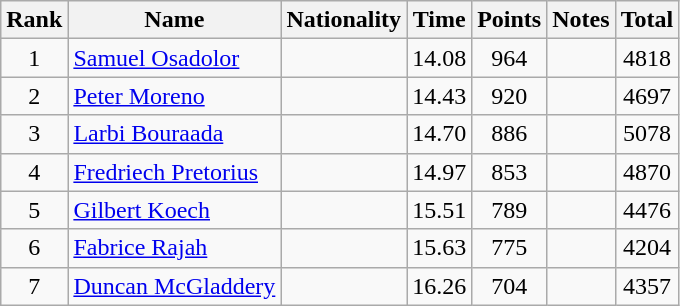<table class="wikitable sortable" style="text-align:center">
<tr>
<th>Rank</th>
<th>Name</th>
<th>Nationality</th>
<th>Time</th>
<th>Points</th>
<th>Notes</th>
<th>Total</th>
</tr>
<tr>
<td>1</td>
<td align="left"><a href='#'>Samuel Osadolor</a></td>
<td align=left></td>
<td>14.08</td>
<td>964</td>
<td></td>
<td>4818</td>
</tr>
<tr>
<td>2</td>
<td align="left"><a href='#'>Peter Moreno</a></td>
<td align=left></td>
<td>14.43</td>
<td>920</td>
<td></td>
<td>4697</td>
</tr>
<tr>
<td>3</td>
<td align="left"><a href='#'>Larbi Bouraada</a></td>
<td align=left></td>
<td>14.70</td>
<td>886</td>
<td></td>
<td>5078</td>
</tr>
<tr>
<td>4</td>
<td align="left"><a href='#'>Fredriech Pretorius</a></td>
<td align=left></td>
<td>14.97</td>
<td>853</td>
<td></td>
<td>4870</td>
</tr>
<tr>
<td>5</td>
<td align="left"><a href='#'>Gilbert Koech</a></td>
<td align=left></td>
<td>15.51</td>
<td>789</td>
<td></td>
<td>4476</td>
</tr>
<tr>
<td>6</td>
<td align="left"><a href='#'>Fabrice Rajah</a></td>
<td align=left></td>
<td>15.63</td>
<td>775</td>
<td></td>
<td>4204</td>
</tr>
<tr>
<td>7</td>
<td align="left"><a href='#'>Duncan McGladdery</a></td>
<td align=left></td>
<td>16.26</td>
<td>704</td>
<td></td>
<td>4357</td>
</tr>
</table>
